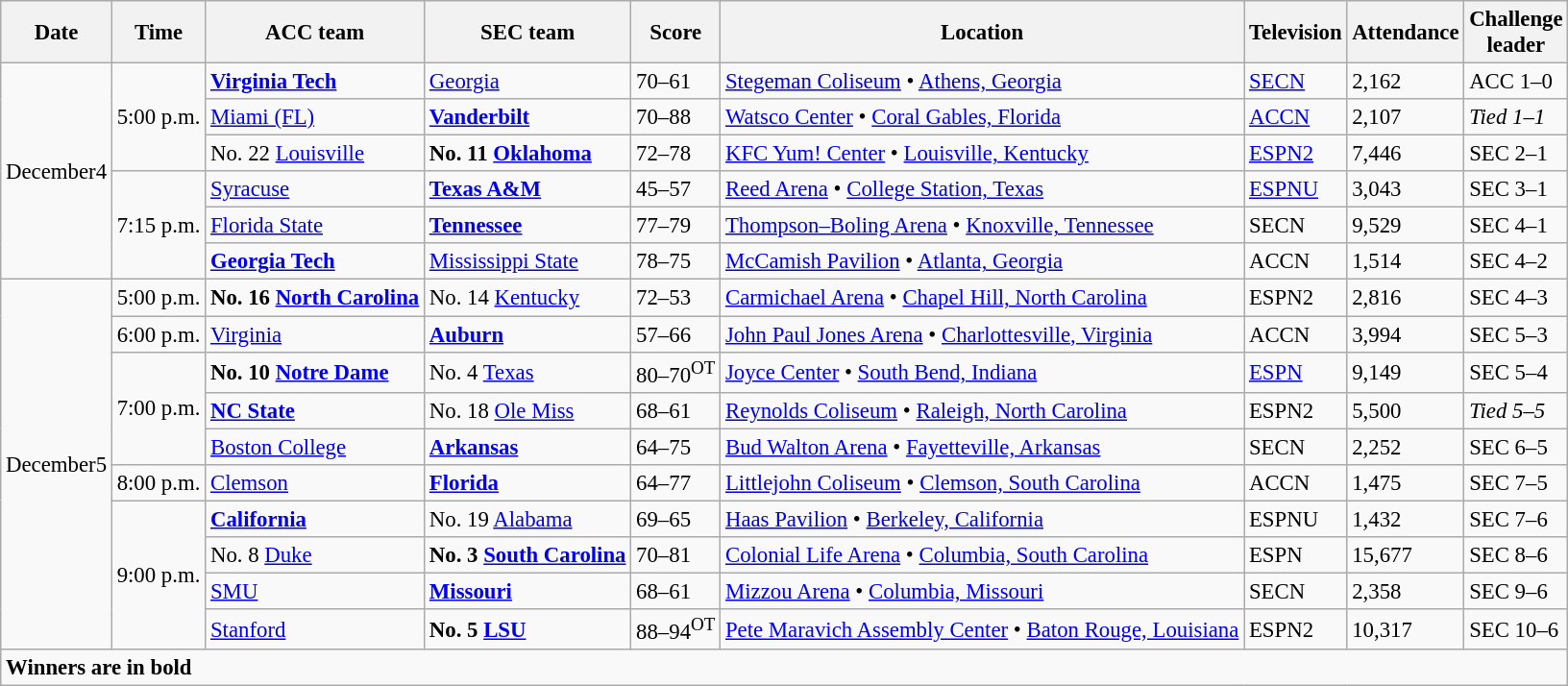<table class="wikitable" style="font-size: 95%">
<tr>
<th>Date</th>
<th>Time</th>
<th>ACC team</th>
<th>SEC team</th>
<th>Score</th>
<th>Location</th>
<th>Television</th>
<th>Attendance</th>
<th>Challenge<br>leader</th>
</tr>
<tr>
<td rowspan="6">December4</td>
<td rowspan="3">5:00 p.m.</td>
<td><strong><a href='#'>Virginia Tech</a></strong></td>
<td><a href='#'>Georgia</a></td>
<td>70–61</td>
<td><a href='#'>Stegeman Coliseum</a> • <a href='#'>Athens, Georgia</a></td>
<td><a href='#'>SECN</a></td>
<td>2,162</td>
<td>ACC 1–0</td>
</tr>
<tr>
<td><a href='#'>Miami (FL)</a></td>
<td><strong><a href='#'>Vanderbilt</a></strong></td>
<td>70–88</td>
<td><a href='#'>Watsco Center</a> • <a href='#'>Coral Gables, Florida</a></td>
<td><a href='#'>ACCN</a></td>
<td>2,107</td>
<td><em>Tied 1–1</em></td>
</tr>
<tr>
<td>No. 22 <a href='#'>Louisville</a></td>
<td><strong>No. 11 <a href='#'>Oklahoma</a></strong></td>
<td>72–78</td>
<td><a href='#'>KFC Yum! Center</a> • <a href='#'>Louisville, Kentucky</a></td>
<td><a href='#'>ESPN2</a></td>
<td>7,446</td>
<td>SEC 2–1</td>
</tr>
<tr>
<td rowspan="3">7:15 p.m.</td>
<td><a href='#'>Syracuse</a></td>
<td><strong><a href='#'>Texas A&M</a></strong></td>
<td>45–57</td>
<td><a href='#'>Reed Arena</a> • <a href='#'>College Station, Texas</a></td>
<td><a href='#'>ESPNU</a></td>
<td>3,043</td>
<td>SEC 3–1</td>
</tr>
<tr>
<td><a href='#'>Florida State</a></td>
<td><strong><a href='#'>Tennessee</a></strong></td>
<td>77–79</td>
<td><a href='#'>Thompson–Boling Arena</a> • <a href='#'>Knoxville, Tennessee</a></td>
<td>SECN</td>
<td>9,529</td>
<td>SEC 4–1</td>
</tr>
<tr>
<td><strong><a href='#'>Georgia Tech</a></strong></td>
<td><a href='#'>Mississippi State</a></td>
<td>78–75</td>
<td><a href='#'>McCamish Pavilion</a> • <a href='#'>Atlanta, Georgia</a></td>
<td>ACCN</td>
<td>1,514</td>
<td>SEC 4–2</td>
</tr>
<tr>
<td rowspan="10">December5</td>
<td>5:00 p.m.</td>
<td><strong>No. 16 <a href='#'>North Carolina</a></strong></td>
<td>No. 14 <a href='#'>Kentucky</a></td>
<td>72–53</td>
<td><a href='#'>Carmichael Arena</a> • <a href='#'>Chapel Hill, North Carolina</a></td>
<td>ESPN2</td>
<td>2,816</td>
<td>SEC 4–3</td>
</tr>
<tr>
<td>6:00 p.m.</td>
<td><a href='#'>Virginia</a></td>
<td><strong><a href='#'>Auburn</a></strong></td>
<td>57–66</td>
<td><a href='#'>John Paul Jones Arena</a> • <a href='#'>Charlottesville, Virginia</a></td>
<td>ACCN</td>
<td>3,994</td>
<td>SEC 5–3</td>
</tr>
<tr>
<td rowspan="3">7:00 p.m.</td>
<td><strong>No. 10 <a href='#'>Notre Dame</a></strong></td>
<td>No. 4 <a href='#'>Texas</a></td>
<td>80–70<sup>OT</sup></td>
<td><a href='#'>Joyce Center</a> • <a href='#'>South Bend, Indiana</a></td>
<td><a href='#'>ESPN</a></td>
<td>9,149</td>
<td>SEC 5–4</td>
</tr>
<tr>
<td><strong><a href='#'>NC State</a></strong></td>
<td>No. 18 <a href='#'>Ole Miss</a></td>
<td>68–61</td>
<td><a href='#'>Reynolds Coliseum</a> • <a href='#'>Raleigh, North Carolina</a></td>
<td>ESPN2</td>
<td>5,500</td>
<td><em>Tied 5–5</em></td>
</tr>
<tr>
<td><a href='#'>Boston College</a></td>
<td><strong><a href='#'>Arkansas</a></strong></td>
<td>64–75</td>
<td><a href='#'>Bud Walton Arena</a> • <a href='#'>Fayetteville, Arkansas</a></td>
<td>SECN</td>
<td>2,252</td>
<td>SEC 6–5</td>
</tr>
<tr>
<td>8:00 p.m.</td>
<td><a href='#'>Clemson</a></td>
<td><strong><a href='#'>Florida</a></strong></td>
<td>64–77</td>
<td><a href='#'>Littlejohn Coliseum</a> • <a href='#'>Clemson, South Carolina</a></td>
<td>ACCN</td>
<td>1,475</td>
<td>SEC 7–5</td>
</tr>
<tr>
<td rowspan="4">9:00 p.m.</td>
<td><strong><a href='#'>California</a></strong></td>
<td>No. 19 <a href='#'>Alabama</a></td>
<td>69–65</td>
<td><a href='#'>Haas Pavilion</a> • <a href='#'>Berkeley, California</a></td>
<td>ESPNU</td>
<td>1,432</td>
<td>SEC 7–6</td>
</tr>
<tr>
<td>No. 8 <a href='#'>Duke</a></td>
<td><strong>No. 3 <a href='#'>South Carolina</a></strong></td>
<td>70–81</td>
<td><a href='#'>Colonial Life Arena</a> • <a href='#'>Columbia, South Carolina</a></td>
<td>ESPN</td>
<td>15,677</td>
<td>SEC 8–6</td>
</tr>
<tr>
<td><a href='#'>SMU</a></td>
<td><strong><a href='#'>Missouri</a> </strong></td>
<td>68–61</td>
<td><a href='#'>Mizzou Arena</a> • <a href='#'>Columbia, Missouri</a></td>
<td>SECN</td>
<td>2,358</td>
<td>SEC 9–6</td>
</tr>
<tr>
<td><a href='#'>Stanford</a></td>
<td><strong>No. 5 <a href='#'>LSU</a></strong></td>
<td>88–94<sup>OT</sup></td>
<td><a href='#'>Pete Maravich Assembly Center</a> • <a href='#'>Baton Rouge, Louisiana</a></td>
<td>ESPN2</td>
<td>10,317</td>
<td>SEC 10–6</td>
</tr>
<tr>
<td colspan=9><strong>Winners are in bold</strong><br></td>
</tr>
</table>
